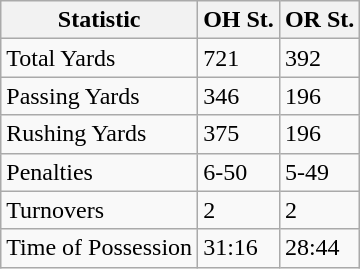<table class="wikitable">
<tr>
<th>Statistic</th>
<th>OH St.</th>
<th>OR St.</th>
</tr>
<tr>
<td>Total Yards</td>
<td>721</td>
<td>392</td>
</tr>
<tr>
<td>Passing Yards</td>
<td>346</td>
<td>196</td>
</tr>
<tr>
<td>Rushing Yards</td>
<td>375</td>
<td>196</td>
</tr>
<tr>
<td>Penalties</td>
<td>6-50</td>
<td>5-49</td>
</tr>
<tr>
<td>Turnovers</td>
<td>2</td>
<td>2</td>
</tr>
<tr>
<td>Time of Possession</td>
<td>31:16</td>
<td>28:44</td>
</tr>
</table>
